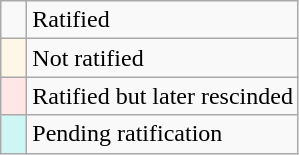<table class="wikitable" style="text-align: left;">
<tr>
<td style="width:10px;"></td>
<td>Ratified</td>
</tr>
<tr>
<td style="width:10px; background:#fef6e7;"></td>
<td>Not ratified</td>
</tr>
<tr>
<td style="width:10px; background:#fee7e6;"></td>
<td>Ratified but later rescinded</td>
</tr>
<tr>
<td style="width:10px; background:#cef6f5;"></td>
<td>Pending ratification</td>
</tr>
</table>
